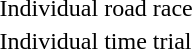<table>
<tr>
<td>Individual road race</td>
<td></td>
<td></td>
<td></td>
</tr>
<tr>
<td>Individual time trial</td>
<td></td>
<td></td>
<td></td>
</tr>
</table>
